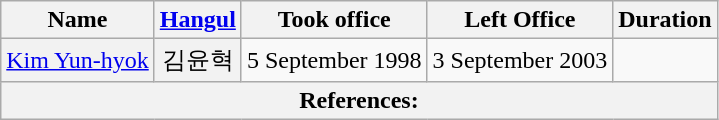<table class="wikitable sortable">
<tr>
<th>Name</th>
<th class="unsortable"><a href='#'>Hangul</a></th>
<th>Took office</th>
<th>Left Office</th>
<th>Duration</th>
</tr>
<tr>
<th align="center" scope="row" style="font-weight:normal;"><a href='#'>Kim Yun-hyok</a></th>
<th align="center" scope="row" style="font-weight:normal;">김윤혁</th>
<td align="center">5 September 1998</td>
<td align="center">3 September 2003</td>
<td align="center"></td>
</tr>
<tr>
<th colspan="5" unsortable><strong>References:</strong><br></th>
</tr>
</table>
